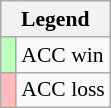<table class="wikitable" style="font-size:90%">
<tr>
<th colspan="2">Legend</th>
</tr>
<tr>
<td style="background:#bfb;"> </td>
<td>ACC win</td>
</tr>
<tr>
<td style="background:#fbb;"> </td>
<td>ACC loss</td>
</tr>
</table>
